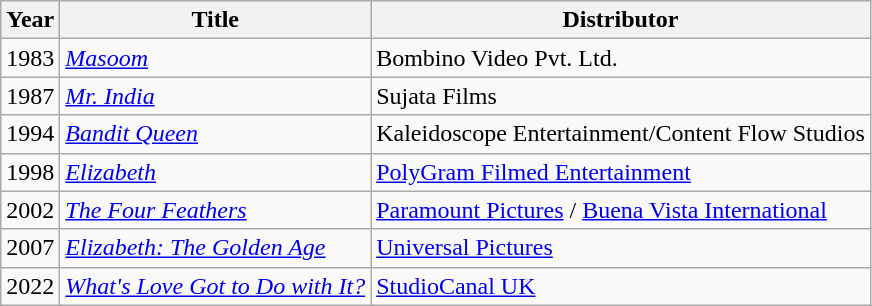<table class="wikitable">
<tr>
<th>Year</th>
<th>Title</th>
<th>Distributor</th>
</tr>
<tr>
<td>1983</td>
<td><em><a href='#'>Masoom</a></em></td>
<td>Bombino Video Pvt. Ltd.</td>
</tr>
<tr>
<td>1987</td>
<td><em><a href='#'>Mr. India</a></em></td>
<td>Sujata Films</td>
</tr>
<tr>
<td>1994</td>
<td><em><a href='#'>Bandit Queen</a></em></td>
<td>Kaleidoscope Entertainment/Content Flow Studios</td>
</tr>
<tr>
<td>1998</td>
<td><em><a href='#'>Elizabeth</a></em></td>
<td><a href='#'>PolyGram Filmed Entertainment</a></td>
</tr>
<tr>
<td>2002</td>
<td><em><a href='#'>The Four Feathers</a></em></td>
<td><a href='#'>Paramount Pictures</a> / <a href='#'>Buena Vista International</a></td>
</tr>
<tr>
<td>2007</td>
<td><em><a href='#'>Elizabeth: The Golden Age</a></em></td>
<td><a href='#'>Universal Pictures</a></td>
</tr>
<tr>
<td>2022</td>
<td><em><a href='#'>What's Love Got to Do with It?</a></em></td>
<td><a href='#'>StudioCanal UK</a></td>
</tr>
</table>
